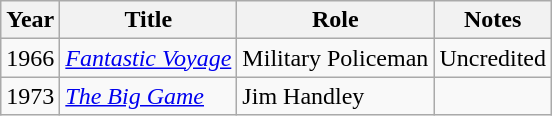<table class="wikitable sortable">
<tr>
<th>Year</th>
<th>Title</th>
<th>Role</th>
<th>Notes</th>
</tr>
<tr>
<td>1966</td>
<td><em><a href='#'>Fantastic Voyage</a></em></td>
<td>Military Policeman</td>
<td>Uncredited</td>
</tr>
<tr>
<td>1973</td>
<td><a href='#'><em>The Big Game</em></a></td>
<td>Jim Handley</td>
<td></td>
</tr>
</table>
